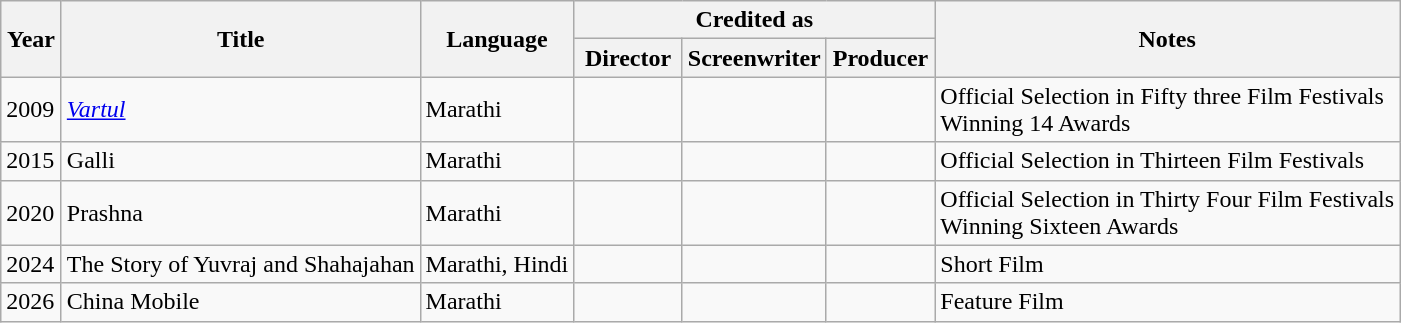<table class="wikitable sortable">
<tr>
<th rowspan=2 width="33">Year</th>
<th rowspan=2>Title</th>
<th rowspan=2>Language</th>
<th colspan=3>Credited as</th>
<th rowspan=2>Notes</th>
</tr>
<tr>
<th width=65>Director</th>
<th width=65>Screenwriter</th>
<th width=65>Producer</th>
</tr>
<tr>
<td>2009</td>
<td><em><a href='#'>Vartul</a></em></td>
<td Marathi language>Marathi</td>
<td></td>
<td></td>
<td></td>
<td>Official Selection in Fifty three Film Festivals<br>Winning 14 Awards <br></td>
</tr>
<tr>
<td>2015</td>
<td>Galli</td>
<td Marathi language>Marathi</td>
<td></td>
<td></td>
<td></td>
<td>Official Selection in Thirteen Film Festivals <em><br></td>
</tr>
<tr>
<td>2020</td>
<td>Prashna </td>
<td>Marathi</td>
<td></td>
<td></td>
<td></td>
<td>Official Selection in Thirty Four Film Festivals<br> Winning Sixteen Awards <br></td>
</tr>
<tr>
<td>2024</td>
<td>The Story of Yuvraj and Shahajahan</td>
<td>Marathi, Hindi</td>
<td></td>
<td></td>
<td></td>
<td>Short Film<br></td>
</tr>
<tr>
<td>2026</td>
<td>China Mobile </td>
<td>Marathi</td>
<td></td>
<td></td>
<td></td>
<td>Feature Film<br></td>
</tr>
</table>
